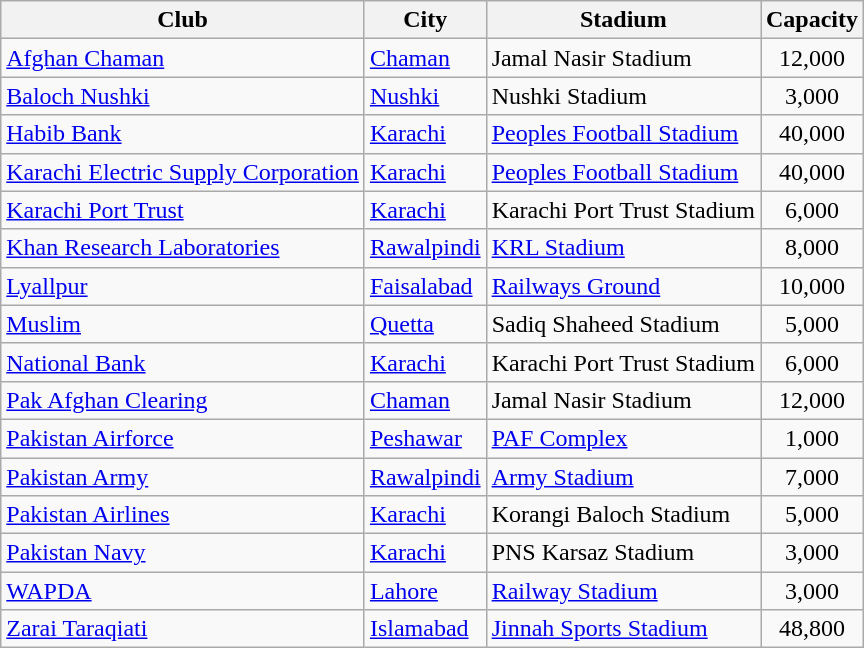<table class="wikitable sortable">
<tr>
<th>Club</th>
<th>City</th>
<th>Stadium</th>
<th>Capacity</th>
</tr>
<tr>
<td><a href='#'>Afghan Chaman</a></td>
<td><a href='#'>Chaman</a></td>
<td>Jamal Nasir Stadium</td>
<td style="text-align:center;">12,000</td>
</tr>
<tr>
<td><a href='#'>Baloch Nushki</a></td>
<td><a href='#'>Nushki</a></td>
<td>Nushki Stadium</td>
<td style="text-align:center;">3,000</td>
</tr>
<tr>
<td><a href='#'>Habib Bank</a></td>
<td><a href='#'>Karachi</a></td>
<td><a href='#'>Peoples Football Stadium</a></td>
<td style="text-align:center;">40,000</td>
</tr>
<tr>
<td><a href='#'>Karachi Electric Supply Corporation</a></td>
<td><a href='#'>Karachi</a></td>
<td><a href='#'>Peoples Football Stadium</a></td>
<td style="text-align:center;">40,000</td>
</tr>
<tr>
<td><a href='#'>Karachi Port Trust</a></td>
<td><a href='#'>Karachi</a></td>
<td>Karachi Port Trust Stadium</td>
<td style="text-align:center;">6,000</td>
</tr>
<tr>
<td><a href='#'>Khan Research Laboratories</a></td>
<td><a href='#'>Rawalpindi</a></td>
<td><a href='#'>KRL Stadium</a></td>
<td style="text-align:center;">8,000</td>
</tr>
<tr>
<td><a href='#'>Lyallpur</a></td>
<td><a href='#'>Faisalabad</a></td>
<td><a href='#'>Railways Ground</a></td>
<td style="text-align:center;">10,000</td>
</tr>
<tr>
<td><a href='#'>Muslim</a></td>
<td><a href='#'>Quetta</a></td>
<td>Sadiq Shaheed Stadium</td>
<td style="text-align:center;">5,000</td>
</tr>
<tr>
<td><a href='#'>National Bank</a></td>
<td><a href='#'>Karachi</a></td>
<td>Karachi Port Trust Stadium</td>
<td style="text-align:center;">6,000</td>
</tr>
<tr>
<td><a href='#'>Pak Afghan Clearing</a></td>
<td><a href='#'>Chaman</a></td>
<td>Jamal Nasir Stadium</td>
<td style="text-align:center;">12,000</td>
</tr>
<tr>
<td><a href='#'>Pakistan Airforce</a></td>
<td><a href='#'>Peshawar</a></td>
<td><a href='#'>PAF Complex</a></td>
<td style="text-align:center;">1,000</td>
</tr>
<tr>
<td><a href='#'>Pakistan Army</a></td>
<td><a href='#'>Rawalpindi</a></td>
<td><a href='#'>Army Stadium</a></td>
<td style="text-align:center;">7,000</td>
</tr>
<tr>
<td><a href='#'>Pakistan Airlines</a></td>
<td><a href='#'>Karachi</a></td>
<td>Korangi Baloch Stadium</td>
<td style="text-align:center;">5,000</td>
</tr>
<tr>
<td><a href='#'>Pakistan Navy</a></td>
<td><a href='#'>Karachi</a></td>
<td>PNS Karsaz Stadium</td>
<td style="text-align:center;">3,000</td>
</tr>
<tr>
<td><a href='#'>WAPDA</a></td>
<td><a href='#'>Lahore</a></td>
<td><a href='#'>Railway Stadium</a></td>
<td style="text-align:center;">3,000</td>
</tr>
<tr>
<td><a href='#'>Zarai Taraqiati</a></td>
<td><a href='#'>Islamabad</a></td>
<td><a href='#'>Jinnah Sports Stadium</a></td>
<td style="text-align:center;">48,800</td>
</tr>
</table>
